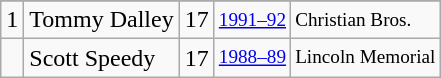<table class="wikitable">
<tr>
</tr>
<tr>
<td>1</td>
<td>Tommy Dalley</td>
<td>17</td>
<td style="font-size:80%;"><a href='#'>1991–92</a></td>
<td style="font-size:80%;">Christian Bros.</td>
</tr>
<tr>
<td></td>
<td>Scott Speedy</td>
<td>17</td>
<td style="font-size:80%;"><a href='#'>1988–89</a></td>
<td style="font-size:80%;">Lincoln Memorial</td>
</tr>
</table>
